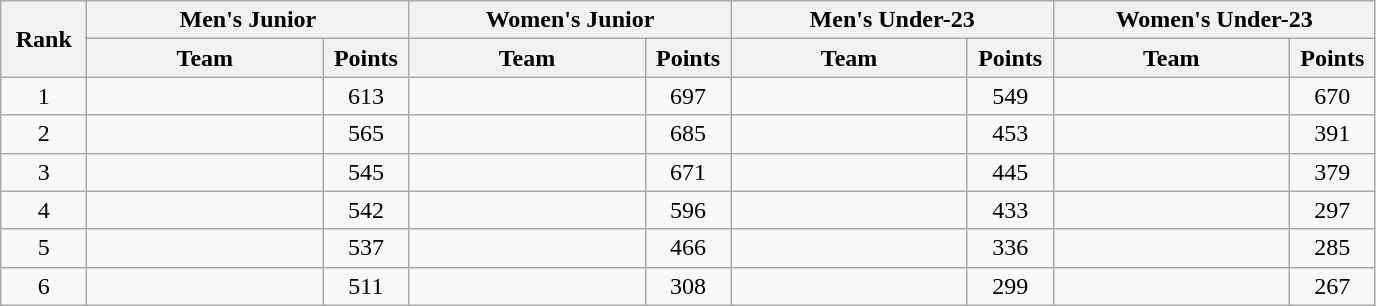<table class="wikitable" style="text-align:center;">
<tr>
<th width=50 rowspan=2>Rank</th>
<th colspan=2>Men's Junior</th>
<th colspan=2>Women's Junior</th>
<th colspan=2>Men's Under-23</th>
<th colspan=2>Women's Under-23</th>
</tr>
<tr>
<th width=150>Team</th>
<th width=50>Points</th>
<th width=150>Team</th>
<th width=50>Points</th>
<th width=150>Team</th>
<th width=50>Points</th>
<th width=150>Team</th>
<th width=50>Points</th>
</tr>
<tr>
<td>1</td>
<td align=left></td>
<td>613</td>
<td align=left></td>
<td>697</td>
<td align=left></td>
<td>549</td>
<td align=left></td>
<td>670</td>
</tr>
<tr>
<td>2</td>
<td align=left></td>
<td>565</td>
<td align=left></td>
<td>685</td>
<td align=left></td>
<td>453</td>
<td align=left></td>
<td>391</td>
</tr>
<tr>
<td>3</td>
<td align=left></td>
<td>545</td>
<td align=left></td>
<td>671</td>
<td align=left></td>
<td>445</td>
<td align=left></td>
<td>379</td>
</tr>
<tr>
<td>4</td>
<td align=left></td>
<td>542</td>
<td align=left></td>
<td>596</td>
<td align=left></td>
<td>433</td>
<td align=left></td>
<td>297</td>
</tr>
<tr>
<td>5</td>
<td align=left></td>
<td>537</td>
<td align=left></td>
<td>466</td>
<td align=left></td>
<td>336</td>
<td align=left></td>
<td>285</td>
</tr>
<tr>
<td>6</td>
<td align=left></td>
<td>511</td>
<td align=left></td>
<td>308</td>
<td align=left></td>
<td>299</td>
<td align=left></td>
<td>267</td>
</tr>
</table>
